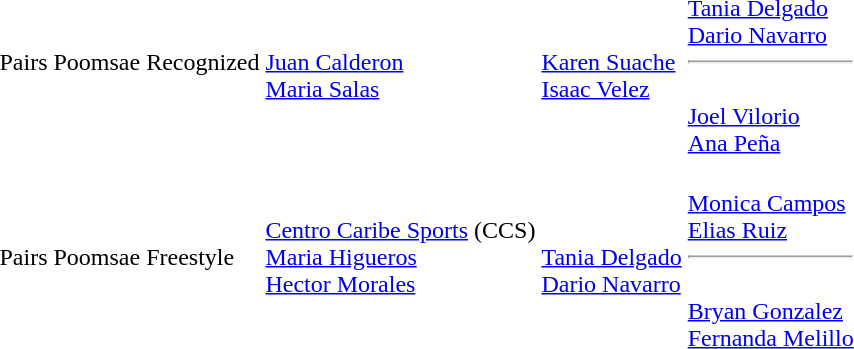<table>
<tr>
<td>Pairs Poomsae Recognized</td>
<td><br><a href='#'>Juan Calderon</a><br><a href='#'>Maria Salas</a></td>
<td><br><a href='#'>Karen Suache</a><br><a href='#'>Isaac Velez</a></td>
<td><br><a href='#'>Tania Delgado</a><br><a href='#'>Dario Navarro</a><hr><br><a href='#'>Joel Vilorio</a><br><a href='#'>Ana Peña</a></td>
</tr>
<tr>
<td>Pairs Poomsae Freestyle</td>
<td><a href='#'>Centro Caribe Sports</a> (CCS)<br><a href='#'>Maria Higueros</a><br><a href='#'>Hector Morales</a></td>
<td><br><a href='#'>Tania Delgado</a><br><a href='#'>Dario Navarro</a></td>
<td><br><a href='#'>Monica Campos</a><br><a href='#'>Elias Ruiz</a><hr><br><a href='#'>Bryan Gonzalez</a><br><a href='#'>Fernanda Melillo</a></td>
</tr>
</table>
